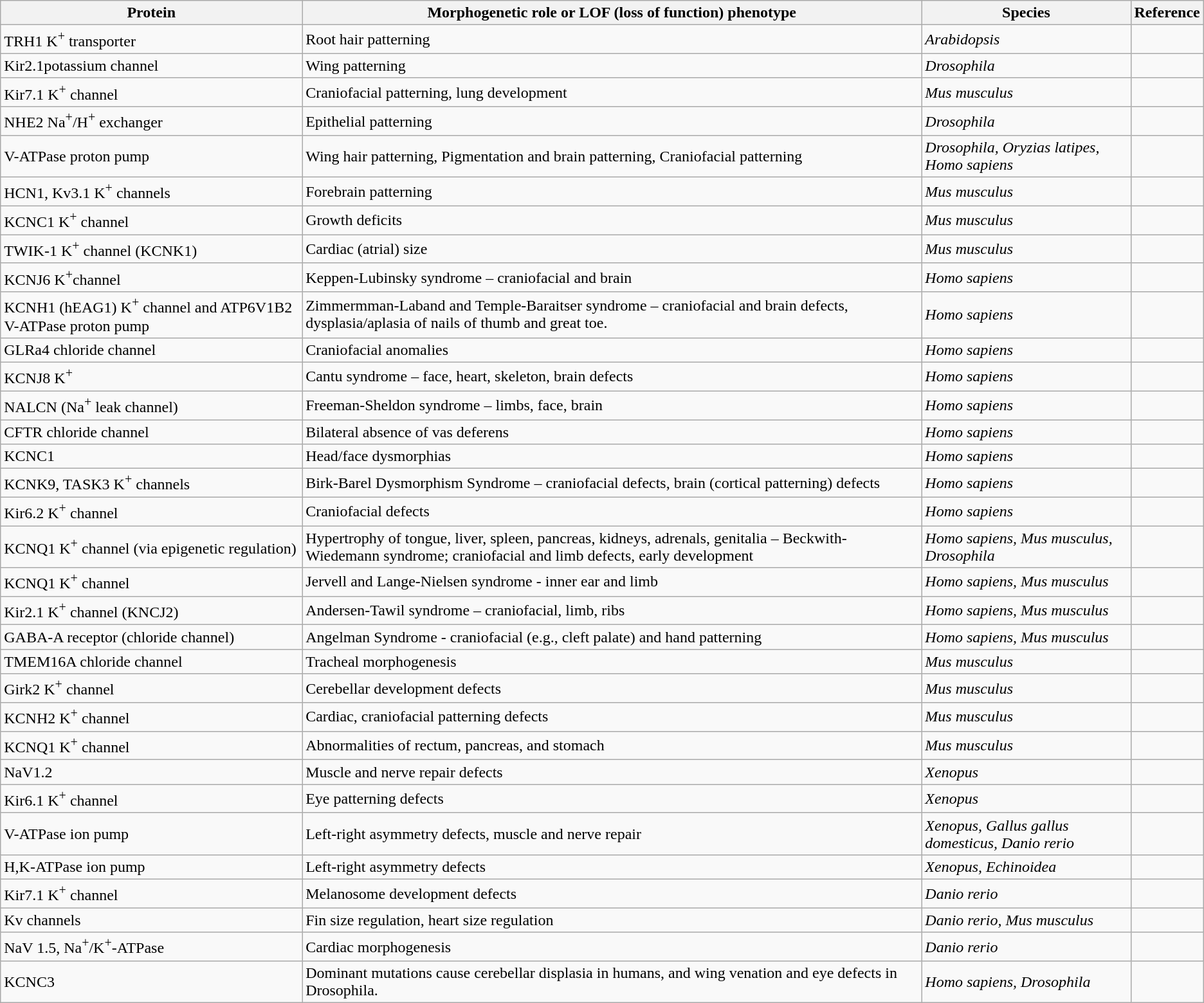<table class="wikitable" |->
<tr>
<th>Protein</th>
<th>Morphogenetic role or LOF (loss of function) phenotype</th>
<th>Species</th>
<th>Reference</th>
</tr>
<tr>
<td>TRH1 K<sup>+</sup> transporter</td>
<td>Root hair patterning</td>
<td><em>Arabidopsis</em></td>
<td></td>
</tr>
<tr>
<td>Kir2.1potassium channel</td>
<td>Wing patterning</td>
<td><em>Drosophila</em></td>
<td></td>
</tr>
<tr>
<td>Kir7.1 K<sup>+</sup> channel</td>
<td>Craniofacial patterning, lung development</td>
<td><em>Mus musculus</em></td>
<td></td>
</tr>
<tr>
<td>NHE2 Na<sup>+</sup>/H<sup>+</sup> exchanger</td>
<td>Epithelial patterning</td>
<td><em>Drosophila</em></td>
<td></td>
</tr>
<tr>
<td>V-ATPase proton pump</td>
<td>Wing hair patterning, Pigmentation and brain patterning, Craniofacial patterning</td>
<td><em>Drosophila, Oryzias latipes, Homo sapiens</em></td>
<td></td>
</tr>
<tr>
<td>HCN1, Kv3.1 K<sup>+</sup> channels</td>
<td>Forebrain patterning</td>
<td><em>Mus musculus</em></td>
<td></td>
</tr>
<tr>
<td>KCNC1 K<sup>+</sup> channel</td>
<td>Growth deficits</td>
<td><em>Mus musculus</em></td>
<td></td>
</tr>
<tr>
<td>TWIK-1 K<sup>+</sup> channel (KCNK1)</td>
<td>Cardiac (atrial) size</td>
<td><em>Mus musculus</em></td>
<td></td>
</tr>
<tr>
<td>KCNJ6 K<sup>+</sup>channel</td>
<td>Keppen-Lubinsky syndrome – craniofacial and brain</td>
<td><em>Homo sapiens</em></td>
<td></td>
</tr>
<tr>
<td>KCNH1 (hEAG1) K<sup>+</sup> channel and ATP6V1B2 V-ATPase proton pump</td>
<td>Zimmermman-Laband and Temple-Baraitser syndrome – craniofacial and brain defects, dysplasia/aplasia of nails of thumb and great toe.</td>
<td><em>Homo sapiens</em></td>
<td></td>
</tr>
<tr>
<td>GLRa4 chloride channel</td>
<td>Craniofacial anomalies</td>
<td><em>Homo sapiens</em></td>
<td></td>
</tr>
<tr>
<td>KCNJ8 K<sup>+</sup></td>
<td>Cantu syndrome – face, heart, skeleton, brain defects</td>
<td><em>Homo sapiens</em></td>
<td></td>
</tr>
<tr>
<td>NALCN (Na<sup>+</sup> leak channel)</td>
<td>Freeman-Sheldon syndrome – limbs, face, brain</td>
<td><em>Homo sapiens</em></td>
<td></td>
</tr>
<tr>
<td>CFTR chloride channel</td>
<td>Bilateral absence of vas deferens</td>
<td><em>Homo sapiens</em></td>
<td></td>
</tr>
<tr>
<td>KCNC1</td>
<td>Head/face dysmorphias</td>
<td><em>Homo sapiens</em></td>
<td></td>
</tr>
<tr>
<td>KCNK9, TASK3 K<sup>+</sup> channels</td>
<td>Birk-Barel Dysmorphism Syndrome – craniofacial defects, brain (cortical patterning) defects</td>
<td><em>Homo sapiens</em></td>
<td></td>
</tr>
<tr>
<td>Kir6.2 K<sup>+</sup> channel</td>
<td>Craniofacial defects</td>
<td><em>Homo sapiens</em></td>
<td></td>
</tr>
<tr>
<td>KCNQ1 K<sup>+</sup> channel (via epigenetic regulation)</td>
<td>Hypertrophy of tongue, liver, spleen, pancreas, kidneys, adrenals, genitalia – Beckwith-Wiedemann syndrome; craniofacial and limb defects, early development</td>
<td><em>Homo sapiens, Mus musculus, Drosophila</em></td>
<td></td>
</tr>
<tr>
<td>KCNQ1 K<sup>+</sup> channel</td>
<td>Jervell and Lange-Nielsen syndrome - inner ear and limb</td>
<td><em>Homo sapiens, Mus musculus</em></td>
<td></td>
</tr>
<tr>
<td>Kir2.1 K<sup>+</sup> channel (KNCJ2)</td>
<td>Andersen-Tawil syndrome – craniofacial, limb, ribs</td>
<td><em>Homo sapiens, Mus musculus</em></td>
<td></td>
</tr>
<tr>
<td>GABA-A receptor (chloride channel)</td>
<td>Angelman Syndrome - craniofacial (e.g., cleft palate) and hand patterning</td>
<td><em>Homo sapiens, Mus musculus</em></td>
<td></td>
</tr>
<tr>
<td>TMEM16A chloride channel</td>
<td>Tracheal morphogenesis</td>
<td><em>Mus musculus</em></td>
<td></td>
</tr>
<tr>
<td>Girk2 K<sup>+</sup> channel</td>
<td>Cerebellar development defects</td>
<td><em>Mus musculus</em></td>
<td></td>
</tr>
<tr>
<td>KCNH2 K<sup>+</sup> channel</td>
<td>Cardiac, craniofacial patterning defects</td>
<td><em>Mus musculus</em></td>
<td></td>
</tr>
<tr>
<td>KCNQ1 K<sup>+</sup> channel</td>
<td>Abnormalities of rectum, pancreas, and stomach</td>
<td><em>Mus musculus</em></td>
<td></td>
</tr>
<tr>
<td>NaV1.2</td>
<td>Muscle and nerve repair defects</td>
<td><em>Xenopus</em></td>
<td></td>
</tr>
<tr>
<td>Kir6.1 K<sup>+</sup> channel</td>
<td>Eye patterning defects</td>
<td><em>Xenopus</em></td>
<td></td>
</tr>
<tr>
<td>V-ATPase ion pump</td>
<td>Left-right asymmetry defects, muscle and nerve repair</td>
<td><em>Xenopus, Gallus gallus domesticus, Danio rerio</em></td>
<td></td>
</tr>
<tr>
<td>H,K-ATPase ion pump</td>
<td>Left-right asymmetry defects</td>
<td><em>Xenopus, Echinoidea</em></td>
<td></td>
</tr>
<tr>
<td>Kir7.1 K<sup>+</sup> channel</td>
<td>Melanosome development defects</td>
<td><em>Danio rerio</em></td>
<td></td>
</tr>
<tr>
<td>Kv channels</td>
<td>Fin size regulation, heart size regulation</td>
<td><em>Danio rerio, Mus musculus</em></td>
<td></td>
</tr>
<tr>
<td>NaV 1.5, Na<sup>+</sup>/K<sup>+</sup>-ATPase</td>
<td>Cardiac morphogenesis</td>
<td><em>Danio rerio</em></td>
<td></td>
</tr>
<tr>
<td>KCNC3</td>
<td>Dominant mutations cause cerebellar displasia in humans, and wing venation and eye defects in Drosophila.</td>
<td><em>Homo sapiens, Drosophila</em></td>
<td></td>
</tr>
</table>
